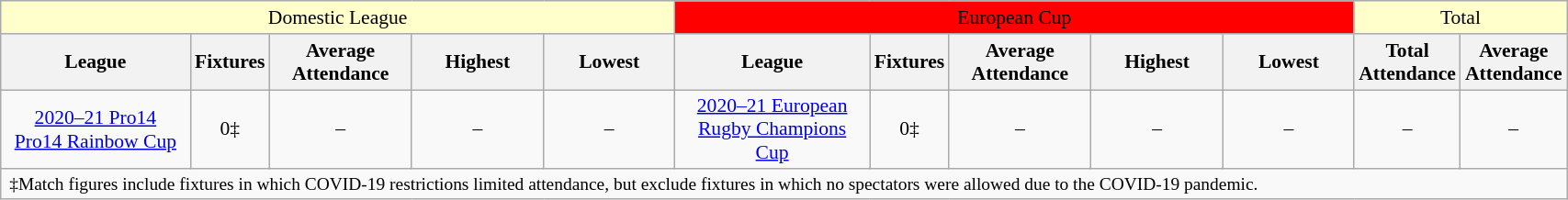<table class="wikitable sortable" style="font-size:90%; width:90%;">
<tr>
<td colspan="5" class="wikitable sortable" style="width:45%; background:#ffffcc; text-align:center;"><span>Domestic League</span></td>
<td colspan="5" class="wikitable sortable" style="width:45%; background:#f00; text-align:center;"><span>European Cup</span></td>
<td colspan="2" class="wikitable sortable" style="width:45%; background:#ffffcc; text-align:center;"><span>Total</span></td>
</tr>
<tr>
<th style="width:15%;">League</th>
<th style="width:5%;">Fixtures</th>
<th style="width:10%;">Average Attendance</th>
<th style="width:10%;">Highest</th>
<th style="width:10%;">Lowest</th>
<th style="width:15%;">League</th>
<th style="width:5%;">Fixtures</th>
<th style="width:10%;">Average Attendance</th>
<th style="width:10%;">Highest</th>
<th style="width:10%;">Lowest</th>
<th style="width:10%;">Total Attendance</th>
<th style="width:10%;">Average Attendance</th>
</tr>
<tr>
<td align=center><a href='#'>2020–21 Pro14</a> <br> <a href='#'>Pro14 Rainbow Cup</a></td>
<td align=center>0‡</td>
<td align=center>–</td>
<td align=center>–</td>
<td align=center>–</td>
<td align=center><a href='#'>2020–21 European Rugby Champions Cup</a></td>
<td align=center>0‡</td>
<td align=center>–</td>
<td align=center>–</td>
<td align=center>–</td>
<td align=center>–</td>
<td align=center>–</td>
</tr>
<tr>
<td colspan="12" style="text-align: left;font-size:90%"> ‡Match figures include fixtures in which COVID-19 restrictions limited attendance, but exclude fixtures in which no spectators were allowed due to the COVID-19 pandemic.</td>
</tr>
</table>
